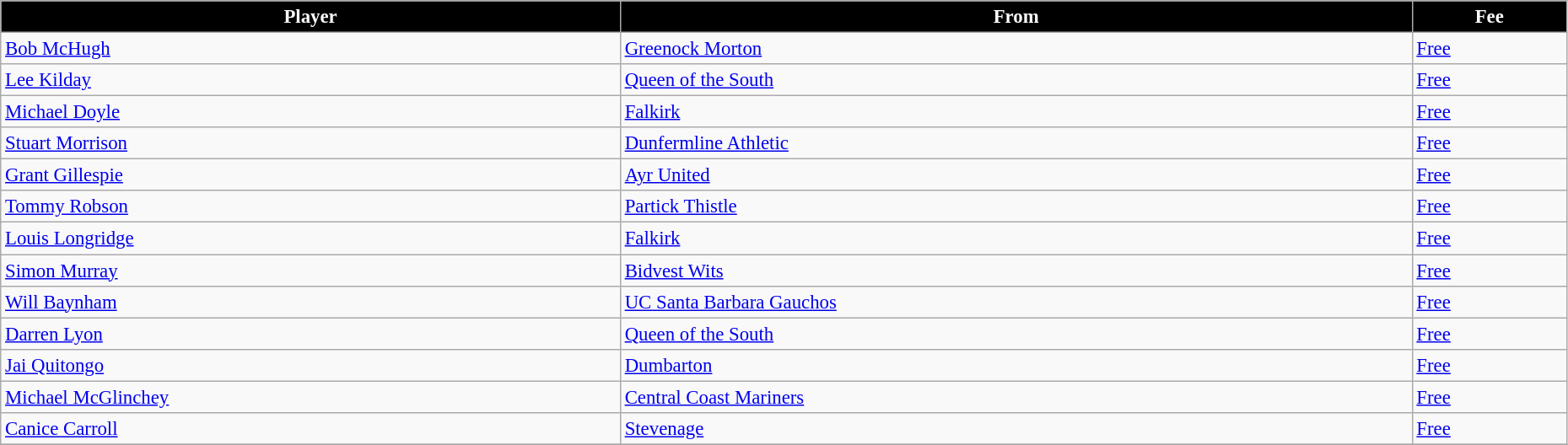<table class="wikitable" style="text-align:left; font-size:95%;width:98%;">
<tr>
<th style="background:black; color:white;">Player</th>
<th style="background:black; color:white;">From</th>
<th style="background:black; color:white;">Fee</th>
</tr>
<tr>
<td> <a href='#'>Bob McHugh</a></td>
<td> <a href='#'>Greenock Morton</a></td>
<td><a href='#'>Free</a></td>
</tr>
<tr>
<td> <a href='#'>Lee Kilday</a></td>
<td> <a href='#'>Queen of the South</a></td>
<td><a href='#'>Free</a></td>
</tr>
<tr>
<td> <a href='#'>Michael Doyle</a></td>
<td> <a href='#'>Falkirk</a></td>
<td><a href='#'>Free</a></td>
</tr>
<tr>
<td> <a href='#'>Stuart Morrison</a></td>
<td> <a href='#'>Dunfermline Athletic</a></td>
<td><a href='#'>Free</a></td>
</tr>
<tr>
<td> <a href='#'>Grant Gillespie</a></td>
<td> <a href='#'>Ayr United</a></td>
<td><a href='#'>Free</a></td>
</tr>
<tr>
<td> <a href='#'>Tommy Robson</a></td>
<td> <a href='#'>Partick Thistle</a></td>
<td><a href='#'>Free</a></td>
</tr>
<tr>
<td> <a href='#'>Louis Longridge</a></td>
<td> <a href='#'>Falkirk</a></td>
<td><a href='#'>Free</a></td>
</tr>
<tr>
<td> <a href='#'>Simon Murray</a></td>
<td> <a href='#'>Bidvest Wits</a></td>
<td><a href='#'>Free</a></td>
</tr>
<tr>
<td> <a href='#'>Will Baynham</a></td>
<td> <a href='#'>UC Santa Barbara Gauchos</a></td>
<td><a href='#'>Free</a></td>
</tr>
<tr>
<td> <a href='#'>Darren Lyon</a></td>
<td> <a href='#'>Queen of the South</a></td>
<td><a href='#'>Free</a></td>
</tr>
<tr>
<td> <a href='#'>Jai Quitongo</a></td>
<td> <a href='#'>Dumbarton</a></td>
<td><a href='#'>Free</a></td>
</tr>
<tr>
<td> <a href='#'>Michael McGlinchey</a></td>
<td> <a href='#'>Central Coast Mariners</a></td>
<td><a href='#'>Free</a></td>
</tr>
<tr>
<td> <a href='#'>Canice Carroll</a></td>
<td> <a href='#'>Stevenage</a></td>
<td><a href='#'>Free</a></td>
</tr>
<tr>
</tr>
</table>
